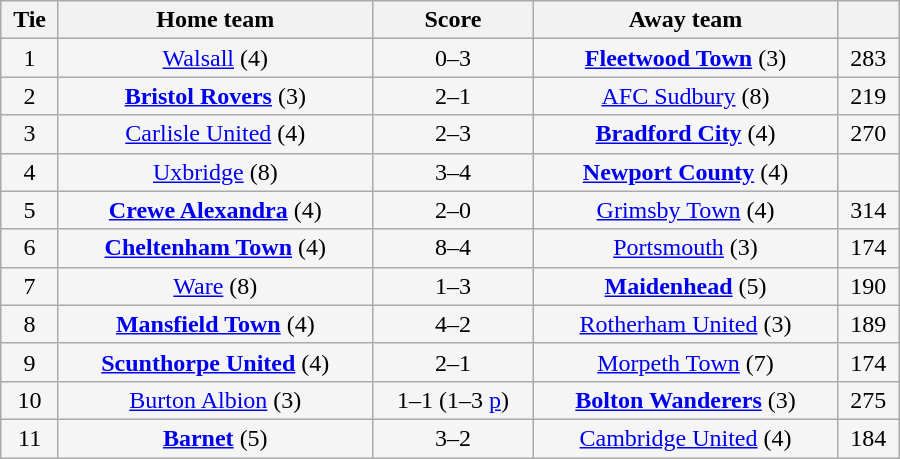<table class="wikitable" style="width: 600px; background:WhiteSmoke; text-align:center; font-size:100%">
<tr>
<th>Tie</th>
<th>Home team</th>
<th>Score</th>
<th>Away team</th>
<th></th>
</tr>
<tr>
<td>1</td>
<td><a href='#'>Walsall</a> (4)</td>
<td>0–3</td>
<td><strong><a href='#'>Fleetwood Town</a></strong> (3)</td>
<td>283</td>
</tr>
<tr>
<td>2</td>
<td><strong><a href='#'>Bristol Rovers</a></strong> (3)</td>
<td>2–1</td>
<td><a href='#'>AFC Sudbury</a> (8)</td>
<td>219</td>
</tr>
<tr>
<td>3</td>
<td><a href='#'>Carlisle United</a> (4)</td>
<td>2–3</td>
<td><strong><a href='#'>Bradford City</a></strong> (4)</td>
<td>270</td>
</tr>
<tr>
<td>4</td>
<td><a href='#'>Uxbridge</a> (8)</td>
<td>3–4</td>
<td><strong><a href='#'>Newport County</a></strong> (4)</td>
<td></td>
</tr>
<tr>
<td>5</td>
<td><strong><a href='#'>Crewe Alexandra</a></strong> (4)</td>
<td>2–0</td>
<td><a href='#'>Grimsby Town</a> (4)</td>
<td>314</td>
</tr>
<tr>
<td>6</td>
<td><strong><a href='#'>Cheltenham Town</a></strong> (4)</td>
<td>8–4</td>
<td><a href='#'>Portsmouth</a> (3)</td>
<td>174</td>
</tr>
<tr>
<td>7</td>
<td><a href='#'>Ware</a> (8)</td>
<td>1–3</td>
<td><strong><a href='#'>Maidenhead</a></strong> (5)</td>
<td>190</td>
</tr>
<tr>
<td>8</td>
<td><strong><a href='#'>Mansfield Town</a></strong> (4)</td>
<td>4–2</td>
<td><a href='#'>Rotherham United</a> (3)</td>
<td>189</td>
</tr>
<tr>
<td>9</td>
<td><strong><a href='#'>Scunthorpe United</a></strong> (4)</td>
<td>2–1</td>
<td><a href='#'>Morpeth Town</a> (7)</td>
<td>174</td>
</tr>
<tr>
<td>10</td>
<td><a href='#'>Burton Albion</a> (3)</td>
<td>1–1 (1–3 <a href='#'>p</a>)</td>
<td><strong><a href='#'>Bolton Wanderers</a></strong> (3)</td>
<td>275</td>
</tr>
<tr>
<td>11</td>
<td><strong><a href='#'>Barnet</a></strong> (5)</td>
<td>3–2</td>
<td><a href='#'>Cambridge United</a> (4)</td>
<td>184</td>
</tr>
</table>
